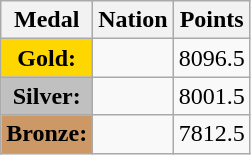<table class="wikitable">
<tr>
<th>Medal</th>
<th>Nation</th>
<th>Points</th>
</tr>
<tr>
<td style="text-align:center;background-color:gold;"><strong>Gold:</strong></td>
<td></td>
<td>8096.5</td>
</tr>
<tr>
<td style="text-align:center;background-color:silver;"><strong>Silver:</strong></td>
<td></td>
<td>8001.5</td>
</tr>
<tr>
<td style="text-align:center;background-color:#CC9966;"><strong>Bronze:</strong></td>
<td></td>
<td>7812.5</td>
</tr>
</table>
